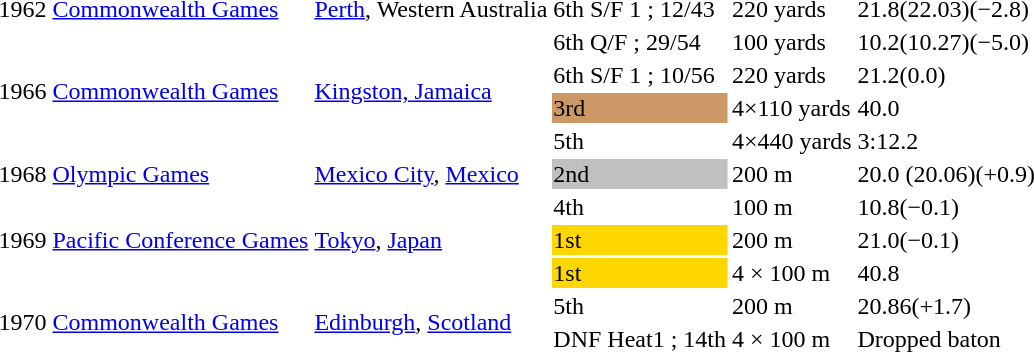<table>
<tr>
<td>1962</td>
<td><a href='#'>Commonwealth Games</a></td>
<td><a href='#'>Perth</a>, Western Australia</td>
<td>6th S/F 1 ; 12/43</td>
<td>220 yards</td>
<td>21.8(22.03)(−2.8)</td>
</tr>
<tr>
<td rowspan=4>1966</td>
<td rowspan=4><a href='#'>Commonwealth Games</a></td>
<td rowspan=4><a href='#'>Kingston, Jamaica</a></td>
<td>6th Q/F ; 29/54</td>
<td>100 yards</td>
<td>10.2(10.27)(−5.0)</td>
</tr>
<tr>
<td>6th S/F 1 ; 10/56</td>
<td>220 yards</td>
<td>21.2(0.0)</td>
</tr>
<tr>
<td bgcolor="cc9966">3rd</td>
<td>4×110 yards</td>
<td>40.0</td>
</tr>
<tr>
<td>5th</td>
<td>4×440 yards</td>
<td>3:12.2</td>
</tr>
<tr>
<td>1968</td>
<td><a href='#'>Olympic Games</a></td>
<td><a href='#'>Mexico City</a>, <a href='#'>Mexico</a></td>
<td bgcolor="silver">2nd</td>
<td>200 m</td>
<td>20.0 (20.06)(+0.9)</td>
</tr>
<tr>
<td rowspan=3>1969</td>
<td rowspan=3><a href='#'>Pacific Conference Games</a></td>
<td rowspan=3><a href='#'>Tokyo</a>, <a href='#'>Japan</a></td>
<td>4th</td>
<td>100 m</td>
<td>10.8(−0.1)</td>
</tr>
<tr>
<td bgcolor="gold">1st</td>
<td>200 m</td>
<td>21.0(−0.1)</td>
</tr>
<tr>
<td bgcolor="gold">1st</td>
<td>4 × 100 m</td>
<td>40.8</td>
</tr>
<tr>
<td rowspan=2>1970</td>
<td rowspan=2><a href='#'>Commonwealth Games</a></td>
<td rowspan=2><a href='#'>Edinburgh</a>, <a href='#'>Scotland</a></td>
<td>5th</td>
<td>200 m</td>
<td>20.86(+1.7)</td>
</tr>
<tr>
<td>DNF Heat1 ; 14th</td>
<td>4 × 100 m</td>
<td>Dropped baton</td>
</tr>
</table>
